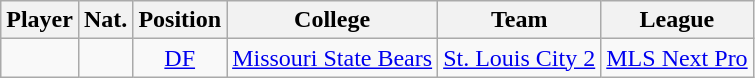<table class="wikitable sortable" style="text-align:center">
<tr>
<th>Player</th>
<th>Nat.</th>
<th>Position</th>
<th>College</th>
<th>Team</th>
<th>League</th>
</tr>
<tr>
<td></td>
<td></td>
<td><a href='#'>DF</a></td>
<td><a href='#'>Missouri State Bears</a></td>
<td><a href='#'>St. Louis City 2</a></td>
<td><a href='#'>MLS Next Pro</a></td>
</tr>
</table>
